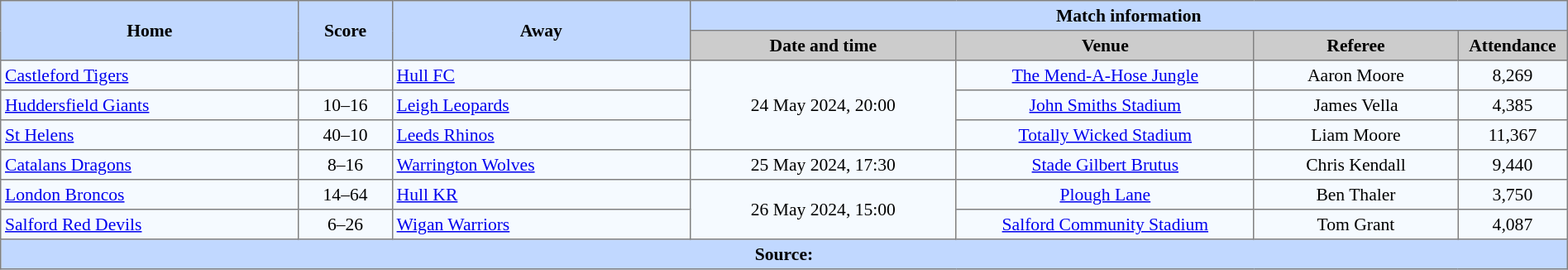<table border=1 style="border-collapse:collapse; font-size:90%; text-align:center;" cellpadding=3 cellspacing=0 width=100%>
<tr style="background:#C1D8ff;">
<th scope="col" rowspan=2 width=19%>Home</th>
<th scope="col" rowspan=2 width=6%>Score</th>
<th scope="col" rowspan=2 width=19%>Away</th>
<th colspan=4>Match information</th>
</tr>
<tr style="background:#CCCCCC;">
<th scope="col" width=17%>Date and time</th>
<th scope="col" width=19%>Venue</th>
<th scope="col" width=13%>Referee</th>
<th scope="col" width=7%>Attendance</th>
</tr>
<tr style="background:#F5FAFF;">
<td style="text-align:left;"> <a href='#'>Castleford Tigers</a></td>
<td></td>
<td style="text-align:left;"> <a href='#'>Hull FC</a></td>
<td Rowspan=3>24 May 2024, 20:00</td>
<td><a href='#'>The Mend-A-Hose Jungle</a></td>
<td>Aaron Moore</td>
<td>8,269</td>
</tr>
<tr style="background:#F5FAFF;">
<td style="text-align:left;"> <a href='#'>Huddersfield Giants</a></td>
<td>10–16</td>
<td style="text-align:left;"> <a href='#'>Leigh Leopards</a></td>
<td><a href='#'>John Smiths Stadium</a></td>
<td>James Vella</td>
<td>4,385</td>
</tr>
<tr style="background:#F5FAFF;">
<td style="text-align:left;"> <a href='#'>St Helens</a></td>
<td>40–10</td>
<td style="text-align:left;"> <a href='#'>Leeds Rhinos</a></td>
<td><a href='#'>Totally Wicked Stadium</a></td>
<td>Liam Moore</td>
<td>11,367</td>
</tr>
<tr style="background:#F5FAFF;">
<td style="text-align:left;"> <a href='#'>Catalans Dragons</a></td>
<td>8–16</td>
<td style="text-align:left;"> <a href='#'>Warrington Wolves</a></td>
<td>25 May 2024, 17:30</td>
<td><a href='#'>Stade Gilbert Brutus</a></td>
<td>Chris Kendall</td>
<td>9,440</td>
</tr>
<tr style="background:#F5FAFF;">
<td style="text-align:left;"> <a href='#'>London Broncos</a></td>
<td>14–64</td>
<td style="text-align:left;"> <a href='#'>Hull KR</a></td>
<td Rowspan=2>26 May 2024, 15:00</td>
<td><a href='#'>Plough Lane</a></td>
<td>Ben Thaler</td>
<td>3,750</td>
</tr>
<tr style="background:#F5FAFF;">
<td style="text-align:left;"> <a href='#'>Salford Red Devils</a></td>
<td>6–26</td>
<td style="text-align:left;"> <a href='#'>Wigan Warriors</a></td>
<td><a href='#'>Salford Community Stadium</a></td>
<td>Tom Grant</td>
<td>4,087</td>
</tr>
<tr style="background:#c1d8ff;">
<th colspan=7>Source:</th>
</tr>
</table>
